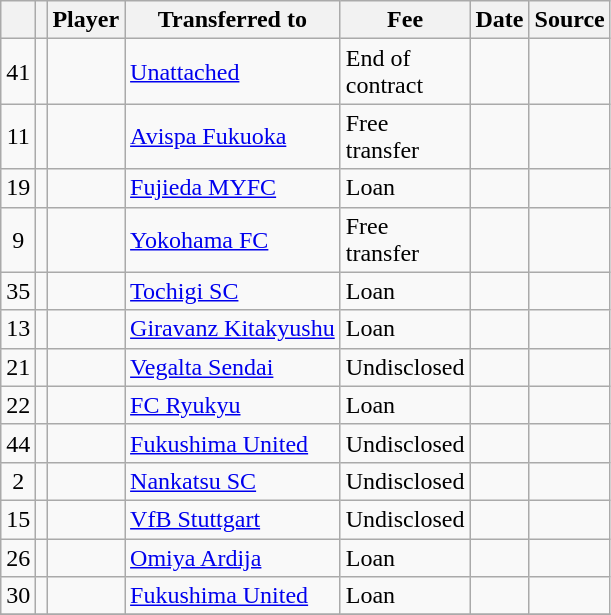<table class="wikitable plainrowheaders sortable">
<tr>
<th></th>
<th></th>
<th scope=col>Player</th>
<th>Transferred to</th>
<th !scope=col; style="width: 65px;">Fee</th>
<th scope=col>Date</th>
<th scope=col>Source</th>
</tr>
<tr>
<td align=center>41</td>
<td align="center"></td>
<td></td>
<td><a href='#'>Unattached</a></td>
<td>End of contract</td>
<td></td>
<td></td>
</tr>
<tr>
<td align=center>11</td>
<td align="center"></td>
<td></td>
<td> <a href='#'>Avispa Fukuoka</a></td>
<td>Free transfer</td>
<td></td>
<td></td>
</tr>
<tr>
<td align=center>19</td>
<td align="center"></td>
<td></td>
<td> <a href='#'>Fujieda MYFC</a></td>
<td>Loan</td>
<td></td>
<td></td>
</tr>
<tr>
<td align=center>9</td>
<td align="center"></td>
<td></td>
<td> <a href='#'>Yokohama FC</a></td>
<td>Free transfer</td>
<td></td>
<td></td>
</tr>
<tr>
<td align=center>35</td>
<td align="center"></td>
<td></td>
<td> <a href='#'>Tochigi SC</a></td>
<td>Loan</td>
<td></td>
<td></td>
</tr>
<tr>
<td align=center>13</td>
<td align="center"></td>
<td></td>
<td> <a href='#'>Giravanz Kitakyushu</a></td>
<td>Loan</td>
<td></td>
<td></td>
</tr>
<tr>
<td align=center>21</td>
<td align="center"></td>
<td></td>
<td> <a href='#'>Vegalta Sendai</a></td>
<td>Undisclosed</td>
<td></td>
<td></td>
</tr>
<tr>
<td align=center>22</td>
<td align="center"></td>
<td></td>
<td> <a href='#'>FC Ryukyu</a></td>
<td>Loan</td>
<td></td>
<td></td>
</tr>
<tr>
<td align=center>44</td>
<td align="center"></td>
<td></td>
<td> <a href='#'>Fukushima United</a></td>
<td>Undisclosed</td>
<td></td>
<td></td>
</tr>
<tr>
<td align=center>2</td>
<td align="center"></td>
<td></td>
<td> <a href='#'>Nankatsu SC</a></td>
<td>Undisclosed</td>
<td></td>
<td></td>
</tr>
<tr>
<td align=center>15</td>
<td align="center"></td>
<td></td>
<td> <a href='#'>VfB Stuttgart</a></td>
<td>Undisclosed</td>
<td></td>
<td></td>
</tr>
<tr>
<td align=center>26</td>
<td align="center"></td>
<td></td>
<td> <a href='#'>Omiya Ardija</a></td>
<td>Loan</td>
<td></td>
<td></td>
</tr>
<tr>
<td align=center>30</td>
<td align="center"></td>
<td></td>
<td> <a href='#'>Fukushima United</a></td>
<td>Loan</td>
<td></td>
<td></td>
</tr>
<tr>
</tr>
</table>
